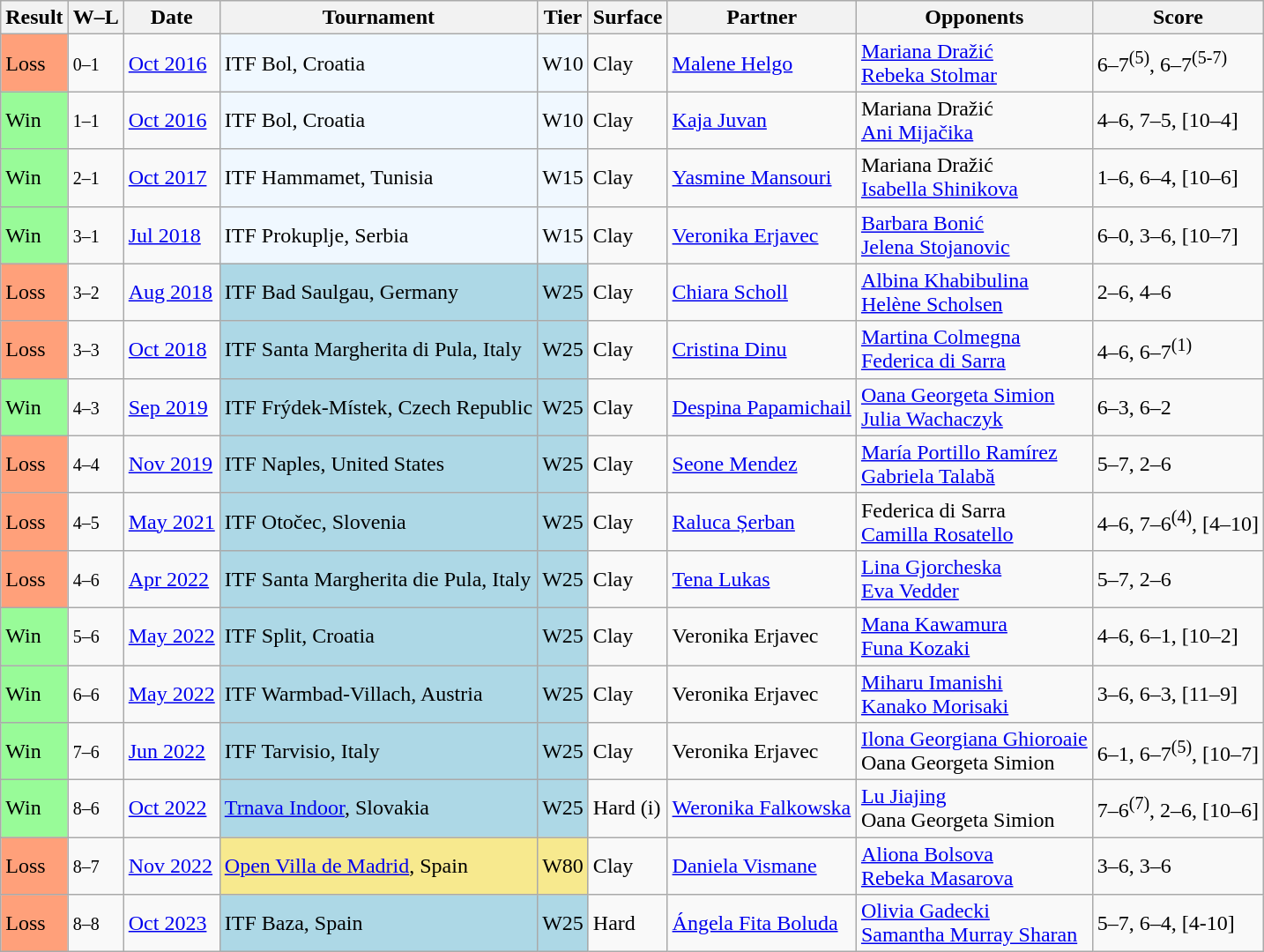<table class="sortable wikitable">
<tr>
<th>Result</th>
<th class="unsortable">W–L</th>
<th>Date</th>
<th>Tournament</th>
<th>Tier</th>
<th>Surface</th>
<th>Partner</th>
<th>Opponents</th>
<th class="unsortable">Score</th>
</tr>
<tr>
<td style="background:#ffa07a;">Loss</td>
<td><small>0–1</small></td>
<td><a href='#'>Oct 2016</a></td>
<td style="background:#f0f8ff;">ITF Bol, Croatia</td>
<td style="background:#f0f8ff;">W10</td>
<td>Clay</td>
<td> <a href='#'>Malene Helgo</a></td>
<td> <a href='#'>Mariana Dražić</a> <br>  <a href='#'>Rebeka Stolmar</a></td>
<td>6–7<sup>(5)</sup>, 6–7<sup>(5-7)</sup></td>
</tr>
<tr>
<td style="background:#98fb98;">Win</td>
<td><small>1–1</small></td>
<td><a href='#'>Oct 2016</a></td>
<td style="background:#f0f8ff;">ITF Bol, Croatia</td>
<td style="background:#f0f8ff;">W10</td>
<td>Clay</td>
<td> <a href='#'>Kaja Juvan</a></td>
<td> Mariana Dražić <br>  <a href='#'>Ani Mijačika</a></td>
<td>4–6, 7–5, [10–4]</td>
</tr>
<tr>
<td style="background:#98fb98;">Win</td>
<td><small>2–1</small></td>
<td><a href='#'>Oct 2017</a></td>
<td style="background:#f0f8ff;">ITF Hammamet, Tunisia</td>
<td style="background:#f0f8ff;">W15</td>
<td>Clay</td>
<td> <a href='#'>Yasmine Mansouri</a></td>
<td> Mariana Dražić <br>  <a href='#'>Isabella Shinikova</a></td>
<td>1–6, 6–4, [10–6]</td>
</tr>
<tr>
<td style="background:#98fb98;">Win</td>
<td><small>3–1</small></td>
<td><a href='#'>Jul 2018</a></td>
<td style="background:#f0f8ff;">ITF Prokuplje, Serbia</td>
<td style="background:#f0f8ff;">W15</td>
<td>Clay</td>
<td> <a href='#'>Veronika Erjavec</a></td>
<td> <a href='#'>Barbara Bonić</a> <br>  <a href='#'>Jelena Stojanovic</a></td>
<td>6–0, 3–6, [10–7]</td>
</tr>
<tr>
<td style="background:#ffa07a;">Loss</td>
<td><small>3–2</small></td>
<td><a href='#'>Aug 2018</a></td>
<td style="background:lightblue;">ITF Bad Saulgau, Germany</td>
<td style="background:lightblue;">W25</td>
<td>Clay</td>
<td> <a href='#'>Chiara Scholl</a></td>
<td> <a href='#'>Albina Khabibulina</a> <br>  <a href='#'>Helène Scholsen</a></td>
<td>2–6, 4–6</td>
</tr>
<tr>
<td style="background:#ffa07a;">Loss</td>
<td><small>3–3</small></td>
<td><a href='#'>Oct 2018</a></td>
<td style="background:lightblue;">ITF Santa Margherita di Pula, Italy</td>
<td style="background:lightblue;">W25</td>
<td>Clay</td>
<td> <a href='#'>Cristina Dinu</a></td>
<td> <a href='#'>Martina Colmegna</a> <br>  <a href='#'>Federica di Sarra</a></td>
<td>4–6, 6–7<sup>(1)</sup></td>
</tr>
<tr>
<td style="background:#98fb98;">Win</td>
<td><small>4–3</small></td>
<td><a href='#'>Sep 2019</a></td>
<td style="background:lightblue;">ITF Frýdek-Místek, Czech Republic</td>
<td style="background:lightblue;">W25</td>
<td>Clay</td>
<td> <a href='#'>Despina Papamichail</a></td>
<td> <a href='#'>Oana Georgeta Simion</a> <br>  <a href='#'>Julia Wachaczyk</a></td>
<td>6–3, 6–2</td>
</tr>
<tr>
<td style="background:#ffa07a;">Loss</td>
<td><small>4–4</small></td>
<td><a href='#'>Nov 2019</a></td>
<td style="background:lightblue;">ITF Naples, United States</td>
<td style="background:lightblue;">W25</td>
<td>Clay</td>
<td> <a href='#'>Seone Mendez</a></td>
<td> <a href='#'>María Portillo Ramírez</a> <br>  <a href='#'>Gabriela Talabă</a></td>
<td>5–7, 2–6</td>
</tr>
<tr>
<td style="background:#ffa07a;">Loss</td>
<td><small>4–5</small></td>
<td><a href='#'>May 2021</a></td>
<td style="background:lightblue;">ITF Otočec, Slovenia</td>
<td style="background:lightblue;">W25</td>
<td>Clay</td>
<td> <a href='#'>Raluca Șerban</a></td>
<td> Federica di Sarra <br>  <a href='#'>Camilla Rosatello</a></td>
<td>4–6, 7–6<sup>(4)</sup>, [4–10]</td>
</tr>
<tr>
<td style="background:#ffa07a;">Loss</td>
<td><small>4–6</small></td>
<td><a href='#'>Apr 2022</a></td>
<td style="background:lightblue;">ITF Santa Margherita die Pula, Italy</td>
<td style="background:lightblue;">W25</td>
<td>Clay</td>
<td> <a href='#'>Tena Lukas</a></td>
<td> <a href='#'>Lina Gjorcheska</a> <br>  <a href='#'>Eva Vedder</a></td>
<td>5–7, 2–6</td>
</tr>
<tr>
<td style="background:#98FB98;">Win</td>
<td><small>5–6</small></td>
<td><a href='#'>May 2022</a></td>
<td style="background:lightblue;">ITF Split, Croatia</td>
<td style="background:lightblue;">W25</td>
<td>Clay</td>
<td> Veronika Erjavec</td>
<td> <a href='#'>Mana Kawamura</a> <br>  <a href='#'>Funa Kozaki</a></td>
<td>4–6, 6–1, [10–2]</td>
</tr>
<tr>
<td style="background:#98FB98;">Win</td>
<td><small>6–6</small></td>
<td><a href='#'>May 2022</a></td>
<td style="background:lightblue;">ITF Warmbad-Villach, Austria</td>
<td style="background:lightblue;">W25</td>
<td>Clay</td>
<td> Veronika Erjavec</td>
<td> <a href='#'>Miharu Imanishi</a> <br>  <a href='#'>Kanako Morisaki</a></td>
<td>3–6, 6–3, [11–9]</td>
</tr>
<tr>
<td style="background:#98FB98;">Win</td>
<td><small>7–6</small></td>
<td><a href='#'>Jun 2022</a></td>
<td style="background:lightblue;">ITF Tarvisio, Italy</td>
<td style="background:lightblue;">W25</td>
<td>Clay</td>
<td> Veronika Erjavec</td>
<td> <a href='#'>Ilona Georgiana Ghioroaie</a> <br>  Oana Georgeta Simion</td>
<td>6–1, 6–7<sup>(5)</sup>, [10–7]</td>
</tr>
<tr>
<td style="background:#98FB98;">Win</td>
<td><small>8–6</small></td>
<td><a href='#'>Oct 2022</a></td>
<td style="background:lightblue;"><a href='#'>Trnava Indoor</a>, Slovakia</td>
<td style="background:lightblue;">W25</td>
<td>Hard (i)</td>
<td> <a href='#'>Weronika Falkowska</a></td>
<td> <a href='#'>Lu Jiajing</a> <br>  Oana Georgeta Simion</td>
<td>7–6<sup>(7)</sup>, 2–6, [10–6]</td>
</tr>
<tr>
<td style="background:#ffa07a;">Loss</td>
<td><small>8–7</small></td>
<td><a href='#'>Nov 2022</a></td>
<td style="background:#f7e98e;"><a href='#'>Open Villa de Madrid</a>, Spain</td>
<td style="background:#f7e98e;">W80</td>
<td>Clay</td>
<td> <a href='#'>Daniela Vismane</a></td>
<td> <a href='#'>Aliona Bolsova</a> <br>  <a href='#'>Rebeka Masarova</a></td>
<td>3–6, 3–6</td>
</tr>
<tr>
<td style="background:#ffa07a;">Loss</td>
<td><small>8–8</small></td>
<td><a href='#'>Oct 2023</a></td>
<td style="background:lightblue;">ITF Baza, Spain</td>
<td style="background:lightblue;">W25</td>
<td>Hard</td>
<td> <a href='#'>Ángela Fita Boluda</a></td>
<td> <a href='#'>Olivia Gadecki</a> <br>  <a href='#'>Samantha Murray Sharan</a></td>
<td>5–7, 6–4, [4-10]</td>
</tr>
</table>
